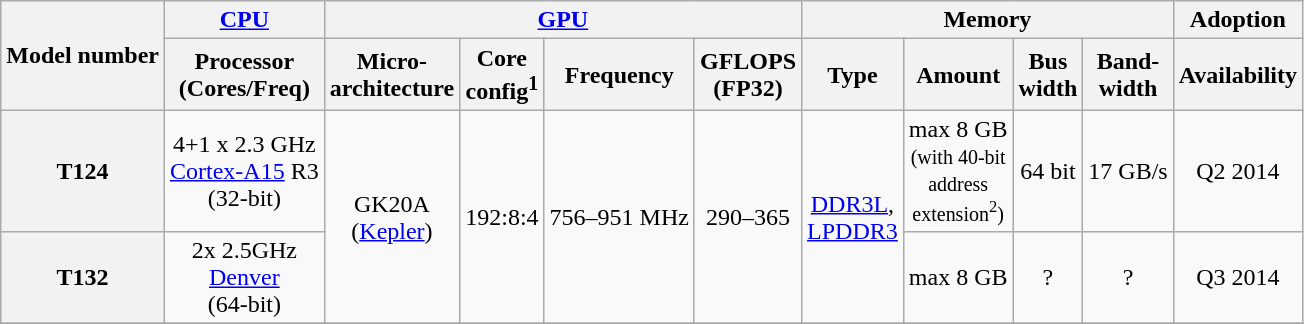<table class="wikitable" style="text-align:center;">
<tr>
<th rowspan=2>Model number</th>
<th><a href='#'>CPU</a></th>
<th colspan=4><a href='#'>GPU</a></th>
<th colspan=4>Memory</th>
<th>Adoption</th>
</tr>
<tr>
<th>Processor<br>(Cores/Freq)</th>
<th>Micro-<br>architecture</th>
<th>Core<br>config<sup>1</sup></th>
<th>Frequency</th>
<th>GFLOPS<br>(FP32)</th>
<th>Type</th>
<th>Amount</th>
<th>Bus<br>width</th>
<th>Band-<br>width</th>
<th>Availability</th>
</tr>
<tr>
<th><strong>T124</strong></th>
<td>4+1 x 2.3 GHz<br><a href='#'>Cortex-A15</a> R3 <br>(32-bit)</td>
<td rowspan=2>GK20A<br>(<a href='#'>Kepler</a>)</td>
<td rowspan=2>192:8:4</td>
<td rowspan=2>756–951 MHz</td>
<td rowspan=2>290–365</td>
<td rowspan=2><a href='#'>DDR3L</a>,<br><a href='#'>LPDDR3</a></td>
<td>max 8 GB<br><small>(with 40-bit<br>address<br>extension<sup>2</sup>)</small></td>
<td>64 bit</td>
<td>17 GB/s</td>
<td>Q2 2014</td>
</tr>
<tr>
<th>T132</th>
<td>2x 2.5GHz<br><a href='#'>Denver</a><br>(64-bit)</td>
<td>max 8 GB</td>
<td>?</td>
<td>?</td>
<td>Q3 2014</td>
</tr>
<tr>
</tr>
</table>
